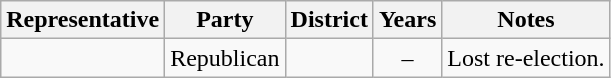<table class="wikitable sortable" style="text-align:center">
<tr valign=bottom>
<th>Representative</th>
<th>Party</th>
<th>District</th>
<th>Years</th>
<th>Notes</th>
</tr>
<tr>
<td align=left></td>
<td>Republican</td>
<td></td>
<td nowrap> –<br></td>
<td>Lost re-election.</td>
</tr>
</table>
